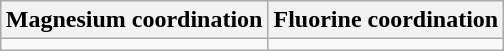<table class="wikitable" style="margin:1em auto; text-align:center;">
<tr>
<th>Magnesium coordination</th>
<th>Fluorine coordination</th>
</tr>
<tr>
<td></td>
<td></td>
</tr>
</table>
